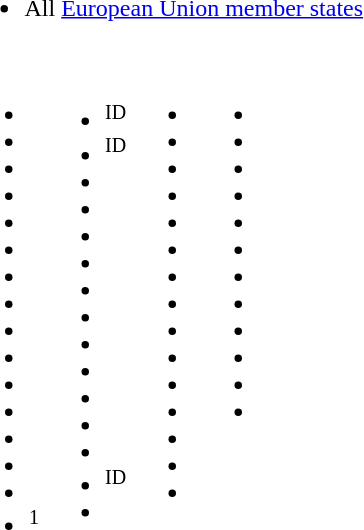<table>
<tr style="vertical-align:top;">
<td><br><ul><li> All <a href='#'>European Union member states</a></li></ul><table>
<tr>
<td><br><ul><li></li><li></li><li></li><li></li><li></li><li></li><li></li><li></li><li></li><li></li><li></li><li></li><li></li><li></li><li></li><li><sup>1</sup></li></ul></td>
<td valign="top"><br><ul><li><sup>ID</sup></li><li><sup>ID</sup></li><li></li><li></li><li></li><li></li><li></li><li></li><li></li><li></li><li></li><li></li><li></li><li><sup>ID</sup></li><li></li></ul></td>
<td valign="top"><br><ul><li></li><li></li><li></li><li></li><li></li><li></li><li></li><li></li><li></li><li></li><li></li><li></li><li></li><li></li><li></li></ul></td>
<td valign="top"><br><ul><li></li><li></li><li></li><li></li><li></li><li></li><li></li><li></li><li></li><li></li><li></li><li></li></ul></td>
<td></td>
</tr>
</table>
</td>
<td></td>
</tr>
</table>
